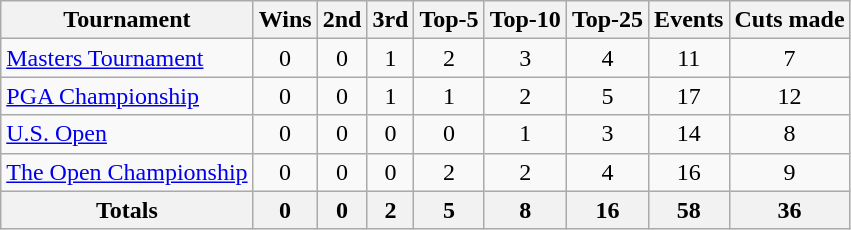<table class=wikitable style=text-align:center>
<tr>
<th>Tournament</th>
<th>Wins</th>
<th>2nd</th>
<th>3rd</th>
<th>Top-5</th>
<th>Top-10</th>
<th>Top-25</th>
<th>Events</th>
<th>Cuts made</th>
</tr>
<tr>
<td align=left><a href='#'>Masters Tournament</a></td>
<td>0</td>
<td>0</td>
<td>1</td>
<td>2</td>
<td>3</td>
<td>4</td>
<td>11</td>
<td>7</td>
</tr>
<tr>
<td align=left><a href='#'>PGA Championship</a></td>
<td>0</td>
<td>0</td>
<td>1</td>
<td>1</td>
<td>2</td>
<td>5</td>
<td>17</td>
<td>12</td>
</tr>
<tr>
<td align=left><a href='#'>U.S. Open</a></td>
<td>0</td>
<td>0</td>
<td>0</td>
<td>0</td>
<td>1</td>
<td>3</td>
<td>14</td>
<td>8</td>
</tr>
<tr>
<td align=left><a href='#'>The Open Championship</a></td>
<td>0</td>
<td>0</td>
<td>0</td>
<td>2</td>
<td>2</td>
<td>4</td>
<td>16</td>
<td>9</td>
</tr>
<tr>
<th>Totals</th>
<th>0</th>
<th>0</th>
<th>2</th>
<th>5</th>
<th>8</th>
<th>16</th>
<th>58</th>
<th>36</th>
</tr>
</table>
